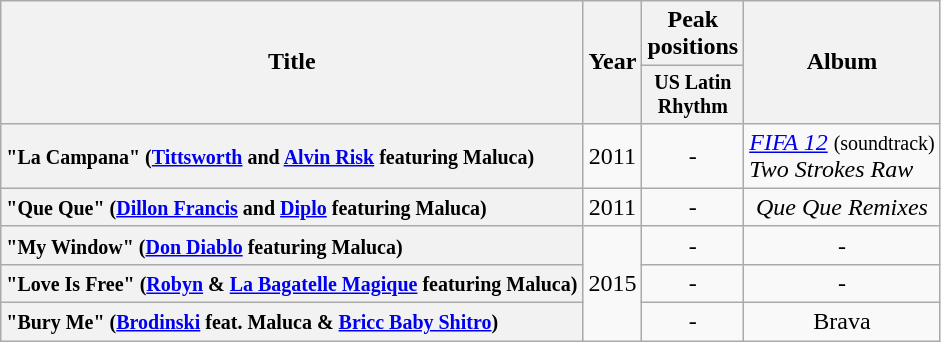<table class="wikitable" style="text-align: center">
<tr>
<th rowspan="2">Title</th>
<th rowspan="2">Year</th>
<th colspan="1">Peak positions</th>
<th rowspan="2">Album</th>
</tr>
<tr style="font-size:smaller;">
<th width="50">US Latin Rhythm</th>
</tr>
<tr>
<th style="text-align: left"><small>"La Campana" (<a href='#'>Tittsworth</a> and <a href='#'>Alvin Risk</a> featuring Maluca)</small></th>
<td>2011</td>
<td>-</td>
<td style="text-align: left"><em><a href='#'>FIFA 12</a></em> <small>(soundtrack)</small><br><em>Two Strokes Raw</em></td>
</tr>
<tr>
<th style="text-align: left"><small>"Que Que" (<a href='#'>Dillon Francis</a> and <a href='#'>Diplo</a> featuring Maluca)</small></th>
<td>2011</td>
<td>-</td>
<td><em>Que Que Remixes</em></td>
</tr>
<tr>
<th style="text-align: left"><small>"My Window" (<a href='#'>Don Diablo</a> featuring Maluca)</small></th>
<td rowspan="3">2015</td>
<td>-</td>
<td>-</td>
</tr>
<tr>
<th style="text-align: left"><small>"Love Is Free" (<a href='#'>Robyn</a> & <a href='#'>La Bagatelle Magique</a> featuring Maluca)</small></th>
<td>-</td>
<td>-</td>
</tr>
<tr>
<th style="text-align: left"><small>"Bury Me" (<a href='#'>Brodinski</a> feat. Maluca & <a href='#'>Bricc Baby Shitro</a>)</small></th>
<td>-</td>
<td>Brava</td>
</tr>
</table>
